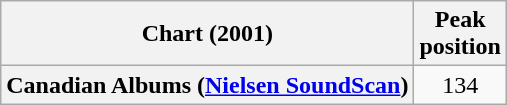<table class="wikitable plainrowheaders" style="text-align:center">
<tr>
<th scope="col">Chart (2001)</th>
<th scope="col">Peak<br>position</th>
</tr>
<tr>
<th scope="row">Canadian Albums (<a href='#'>Nielsen SoundScan</a>)</th>
<td>134</td>
</tr>
</table>
